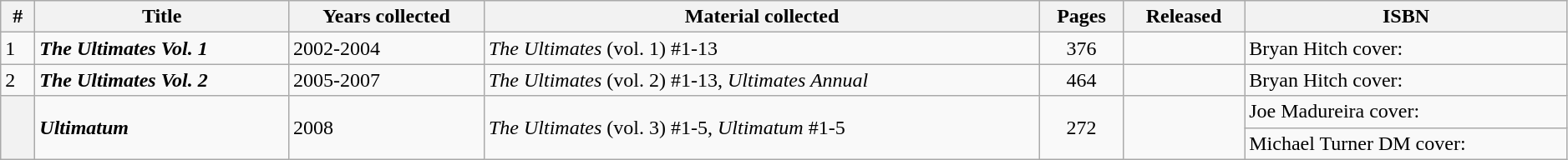<table class="wikitable sortable" width=99%>
<tr>
<th class="unsortable" width=20px>#</th>
<th>Title</th>
<th>Years collected</th>
<th class="unsortable">Material collected</th>
<th>Pages</th>
<th>Released</th>
<th class="unsortable">ISBN</th>
</tr>
<tr>
<td>1</td>
<td><strong><em>The Ultimates Vol. 1</em></strong></td>
<td>2002-2004</td>
<td><em>The Ultimates</em> (vol. 1) #1-13</td>
<td style="text-align: center;">376</td>
<td></td>
<td>Bryan Hitch cover: </td>
</tr>
<tr>
<td>2</td>
<td><strong><em>The Ultimates Vol. 2</em></strong></td>
<td>2005-2007</td>
<td><em>The Ultimates</em> (vol. 2) #1-13, <em>Ultimates Annual</em></td>
<td style="text-align: center;">464</td>
<td></td>
<td>Bryan Hitch cover: </td>
</tr>
<tr>
<th style="background-color: light grey;" rowspan=2></th>
<td rowspan="2"><strong><em>Ultimatum</em></strong></td>
<td rowspan="2">2008</td>
<td rowspan="2"><em>The Ultimates</em> (vol. 3) #1-5, <em>Ultimatum</em> #1-5</td>
<td style="text-align: center;" rowspan=2>272</td>
<td rowspan="2"></td>
<td>Joe Madureira cover: </td>
</tr>
<tr>
<td>Michael Turner DM cover: </td>
</tr>
</table>
